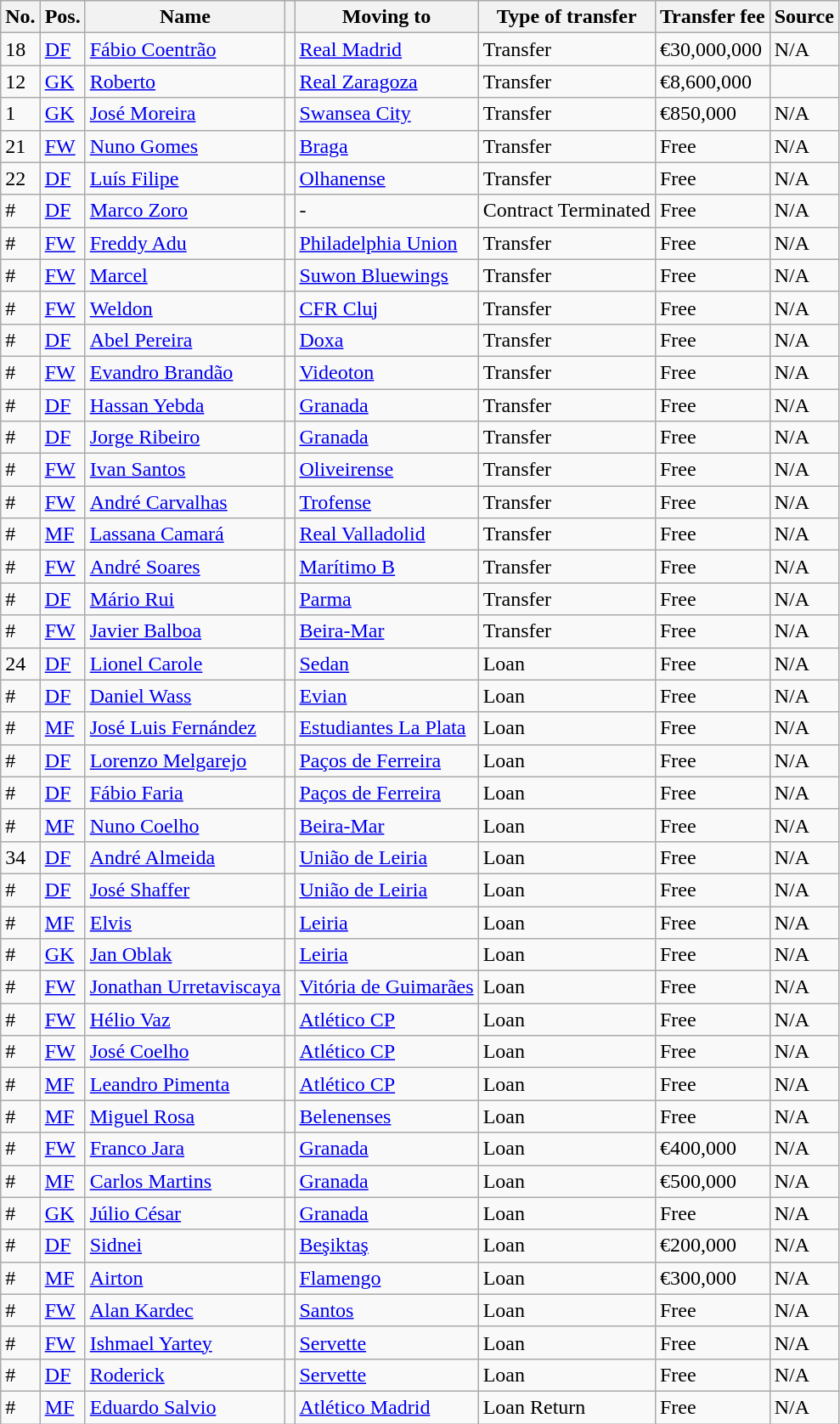<table class="wikitable sortable">
<tr>
<th>No.</th>
<th>Pos.</th>
<th>Name</th>
<th></th>
<th>Moving to</th>
<th>Type of transfer</th>
<th>Transfer fee</th>
<th>Source</th>
</tr>
<tr>
<td>18</td>
<td><a href='#'>DF</a></td>
<td> <a href='#'>Fábio Coentrão</a></td>
<td></td>
<td> <a href='#'>Real Madrid</a></td>
<td>Transfer</td>
<td>€30,000,000</td>
<td>N/A</td>
</tr>
<tr>
<td>12</td>
<td><a href='#'>GK</a></td>
<td> <a href='#'>Roberto</a></td>
<td></td>
<td> <a href='#'>Real Zaragoza</a></td>
<td>Transfer</td>
<td>€8,600,000</td>
<td></td>
</tr>
<tr>
<td>1</td>
<td><a href='#'>GK</a></td>
<td> <a href='#'>José Moreira</a></td>
<td></td>
<td> <a href='#'>Swansea City</a></td>
<td>Transfer</td>
<td>€850,000</td>
<td>N/A</td>
</tr>
<tr>
<td>21</td>
<td><a href='#'>FW</a></td>
<td> <a href='#'>Nuno Gomes</a></td>
<td></td>
<td> <a href='#'>Braga</a></td>
<td>Transfer</td>
<td>Free</td>
<td>N/A</td>
</tr>
<tr>
<td>22</td>
<td><a href='#'>DF</a></td>
<td> <a href='#'>Luís Filipe</a></td>
<td></td>
<td> <a href='#'>Olhanense</a></td>
<td>Transfer</td>
<td>Free</td>
<td>N/A</td>
</tr>
<tr>
<td>#</td>
<td><a href='#'>DF</a></td>
<td> <a href='#'>Marco Zoro</a></td>
<td></td>
<td>-</td>
<td>Contract Terminated</td>
<td>Free</td>
<td>N/A</td>
</tr>
<tr>
<td>#</td>
<td><a href='#'>FW</a></td>
<td> <a href='#'>Freddy Adu</a></td>
<td></td>
<td> <a href='#'>Philadelphia Union</a></td>
<td>Transfer</td>
<td>Free</td>
<td>N/A</td>
</tr>
<tr>
<td>#</td>
<td><a href='#'>FW</a></td>
<td> <a href='#'>Marcel</a></td>
<td></td>
<td> <a href='#'>Suwon Bluewings</a></td>
<td>Transfer</td>
<td>Free</td>
<td>N/A</td>
</tr>
<tr>
<td>#</td>
<td><a href='#'>FW</a></td>
<td> <a href='#'>Weldon</a></td>
<td></td>
<td> <a href='#'>CFR Cluj</a></td>
<td>Transfer</td>
<td>Free</td>
<td>N/A</td>
</tr>
<tr>
<td>#</td>
<td><a href='#'>DF</a></td>
<td> <a href='#'>Abel Pereira</a></td>
<td></td>
<td> <a href='#'>Doxa</a></td>
<td>Transfer</td>
<td>Free</td>
<td>N/A</td>
</tr>
<tr>
<td>#</td>
<td><a href='#'>FW</a></td>
<td> <a href='#'>Evandro Brandão</a></td>
<td></td>
<td> <a href='#'>Videoton</a></td>
<td>Transfer</td>
<td>Free</td>
<td>N/A</td>
</tr>
<tr>
<td>#</td>
<td><a href='#'>DF</a></td>
<td> <a href='#'>Hassan Yebda</a></td>
<td></td>
<td> <a href='#'>Granada</a></td>
<td>Transfer</td>
<td>Free</td>
<td>N/A</td>
</tr>
<tr>
<td>#</td>
<td><a href='#'>DF</a></td>
<td> <a href='#'>Jorge Ribeiro</a></td>
<td></td>
<td> <a href='#'>Granada</a></td>
<td>Transfer</td>
<td>Free</td>
<td>N/A</td>
</tr>
<tr>
<td>#</td>
<td><a href='#'>FW</a></td>
<td> <a href='#'>Ivan Santos</a></td>
<td></td>
<td> <a href='#'>Oliveirense</a></td>
<td>Transfer</td>
<td>Free</td>
<td>N/A</td>
</tr>
<tr>
<td>#</td>
<td><a href='#'>FW</a></td>
<td> <a href='#'>André Carvalhas</a></td>
<td></td>
<td> <a href='#'>Trofense</a></td>
<td>Transfer</td>
<td>Free</td>
<td>N/A</td>
</tr>
<tr>
<td>#</td>
<td><a href='#'>MF</a></td>
<td> <a href='#'>Lassana Camará</a></td>
<td></td>
<td> <a href='#'>Real Valladolid</a></td>
<td>Transfer</td>
<td>Free</td>
<td>N/A</td>
</tr>
<tr>
<td>#</td>
<td><a href='#'>FW</a></td>
<td> <a href='#'>André Soares</a></td>
<td></td>
<td> <a href='#'>Marítimo B</a></td>
<td>Transfer</td>
<td>Free</td>
<td>N/A</td>
</tr>
<tr>
<td>#</td>
<td><a href='#'>DF</a></td>
<td> <a href='#'>Mário Rui</a></td>
<td></td>
<td> <a href='#'>Parma</a></td>
<td>Transfer</td>
<td>Free</td>
<td>N/A</td>
</tr>
<tr>
<td>#</td>
<td><a href='#'>FW</a></td>
<td> <a href='#'>Javier Balboa</a></td>
<td></td>
<td> <a href='#'>Beira-Mar</a></td>
<td>Transfer</td>
<td>Free</td>
<td>N/A</td>
</tr>
<tr>
<td>24</td>
<td><a href='#'>DF</a></td>
<td> <a href='#'>Lionel Carole</a></td>
<td></td>
<td> <a href='#'>Sedan</a></td>
<td>Loan</td>
<td>Free</td>
<td>N/A</td>
</tr>
<tr>
<td>#</td>
<td><a href='#'>DF</a></td>
<td> <a href='#'>Daniel Wass</a></td>
<td></td>
<td> <a href='#'>Evian</a></td>
<td>Loan</td>
<td>Free</td>
<td>N/A</td>
</tr>
<tr>
<td>#</td>
<td><a href='#'>MF</a></td>
<td> <a href='#'>José Luis Fernández</a></td>
<td></td>
<td> <a href='#'>Estudiantes La Plata</a></td>
<td>Loan</td>
<td>Free</td>
<td>N/A</td>
</tr>
<tr>
<td>#</td>
<td><a href='#'>DF</a></td>
<td> <a href='#'>Lorenzo Melgarejo</a></td>
<td></td>
<td> <a href='#'>Paços de Ferreira</a></td>
<td>Loan</td>
<td>Free</td>
<td>N/A</td>
</tr>
<tr>
<td>#</td>
<td><a href='#'>DF</a></td>
<td> <a href='#'>Fábio Faria</a></td>
<td></td>
<td> <a href='#'>Paços de Ferreira</a></td>
<td>Loan</td>
<td>Free</td>
<td>N/A</td>
</tr>
<tr>
<td>#</td>
<td><a href='#'>MF</a></td>
<td> <a href='#'>Nuno Coelho</a></td>
<td></td>
<td> <a href='#'>Beira-Mar</a></td>
<td>Loan</td>
<td>Free</td>
<td>N/A</td>
</tr>
<tr>
<td>34</td>
<td><a href='#'>DF</a></td>
<td> <a href='#'>André Almeida</a></td>
<td></td>
<td> <a href='#'>União de Leiria</a></td>
<td>Loan</td>
<td>Free</td>
<td>N/A</td>
</tr>
<tr>
<td>#</td>
<td><a href='#'>DF</a></td>
<td> <a href='#'>José Shaffer</a></td>
<td></td>
<td> <a href='#'>União de Leiria</a></td>
<td>Loan</td>
<td>Free</td>
<td>N/A</td>
</tr>
<tr>
<td>#</td>
<td><a href='#'>MF</a></td>
<td> <a href='#'>Elvis</a></td>
<td></td>
<td> <a href='#'>Leiria</a></td>
<td>Loan</td>
<td>Free</td>
<td>N/A</td>
</tr>
<tr>
<td>#</td>
<td><a href='#'>GK</a></td>
<td> <a href='#'>Jan Oblak</a></td>
<td></td>
<td> <a href='#'>Leiria</a></td>
<td>Loan</td>
<td>Free</td>
<td>N/A</td>
</tr>
<tr>
<td>#</td>
<td><a href='#'>FW</a></td>
<td> <a href='#'>Jonathan Urretaviscaya</a></td>
<td></td>
<td> <a href='#'>Vitória de Guimarães</a></td>
<td>Loan</td>
<td>Free</td>
<td>N/A</td>
</tr>
<tr>
<td>#</td>
<td><a href='#'>FW</a></td>
<td> <a href='#'>Hélio Vaz</a></td>
<td></td>
<td> <a href='#'>Atlético CP</a></td>
<td>Loan</td>
<td>Free</td>
<td>N/A</td>
</tr>
<tr>
<td>#</td>
<td><a href='#'>FW</a></td>
<td> <a href='#'>José Coelho</a></td>
<td></td>
<td> <a href='#'>Atlético CP</a></td>
<td>Loan</td>
<td>Free</td>
<td>N/A</td>
</tr>
<tr>
<td>#</td>
<td><a href='#'>MF</a></td>
<td> <a href='#'>Leandro Pimenta</a></td>
<td></td>
<td> <a href='#'>Atlético CP</a></td>
<td>Loan</td>
<td>Free</td>
<td>N/A</td>
</tr>
<tr>
<td>#</td>
<td><a href='#'>MF</a></td>
<td> <a href='#'>Miguel Rosa</a></td>
<td></td>
<td> <a href='#'>Belenenses</a></td>
<td>Loan</td>
<td>Free</td>
<td>N/A</td>
</tr>
<tr>
<td>#</td>
<td><a href='#'>FW</a></td>
<td> <a href='#'>Franco Jara</a></td>
<td></td>
<td> <a href='#'>Granada</a></td>
<td>Loan</td>
<td>€400,000</td>
<td>N/A</td>
</tr>
<tr>
<td>#</td>
<td><a href='#'>MF</a></td>
<td> <a href='#'>Carlos Martins</a></td>
<td></td>
<td> <a href='#'>Granada</a></td>
<td>Loan</td>
<td>€500,000</td>
<td>N/A</td>
</tr>
<tr>
<td>#</td>
<td><a href='#'>GK</a></td>
<td> <a href='#'>Júlio César</a></td>
<td></td>
<td> <a href='#'>Granada</a></td>
<td>Loan</td>
<td>Free</td>
<td>N/A</td>
</tr>
<tr>
<td>#</td>
<td><a href='#'>DF</a></td>
<td> <a href='#'>Sidnei</a></td>
<td></td>
<td> <a href='#'>Beşiktaş</a></td>
<td>Loan</td>
<td>€200,000</td>
<td>N/A</td>
</tr>
<tr>
<td>#</td>
<td><a href='#'>MF</a></td>
<td> <a href='#'>Airton</a></td>
<td></td>
<td> <a href='#'>Flamengo</a></td>
<td>Loan</td>
<td>€300,000</td>
<td>N/A</td>
</tr>
<tr>
<td>#</td>
<td><a href='#'>FW</a></td>
<td> <a href='#'>Alan Kardec</a></td>
<td></td>
<td> <a href='#'>Santos</a></td>
<td>Loan</td>
<td>Free</td>
<td>N/A</td>
</tr>
<tr>
<td>#</td>
<td><a href='#'>FW</a></td>
<td> <a href='#'>Ishmael Yartey</a></td>
<td></td>
<td> <a href='#'>Servette</a></td>
<td>Loan</td>
<td>Free</td>
<td>N/A</td>
</tr>
<tr>
<td>#</td>
<td><a href='#'>DF</a></td>
<td> <a href='#'>Roderick</a></td>
<td></td>
<td> <a href='#'>Servette</a></td>
<td>Loan</td>
<td>Free</td>
<td>N/A</td>
</tr>
<tr>
<td>#</td>
<td><a href='#'>MF</a></td>
<td> <a href='#'>Eduardo Salvio</a></td>
<td></td>
<td> <a href='#'>Atlético Madrid</a></td>
<td>Loan Return</td>
<td>Free</td>
<td>N/A</td>
</tr>
</table>
